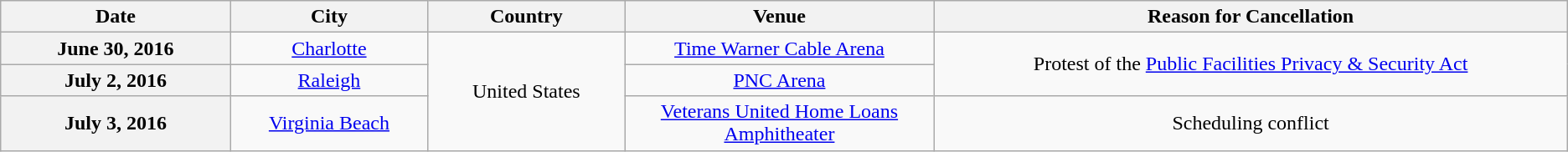<table class="wikitable plainrowheaders" style="text-align:center;">
<tr>
<th scope="col" style="width:12em;">Date</th>
<th scope="col" style="width:10em;">City</th>
<th scope="col" style="width:10em;">Country</th>
<th scope="col" style="width:16em;">Venue</th>
<th scope="col" style="width:34em;">Reason for Cancellation</th>
</tr>
<tr>
<th scope="row" style="text-align:center;">June 30, 2016</th>
<td><a href='#'>Charlotte</a></td>
<td rowspan="3">United States</td>
<td><a href='#'>Time Warner Cable Arena</a></td>
<td rowspan="2">Protest of the <a href='#'>Public Facilities Privacy & Security Act</a></td>
</tr>
<tr>
<th scope="row" style="text-align:center;">July 2, 2016</th>
<td><a href='#'>Raleigh</a></td>
<td><a href='#'>PNC Arena</a></td>
</tr>
<tr>
<th scope="row" style="text-align:center;">July 3, 2016</th>
<td><a href='#'>Virginia Beach</a></td>
<td><a href='#'>Veterans United Home Loans Amphitheater</a></td>
<td>Scheduling conflict</td>
</tr>
</table>
